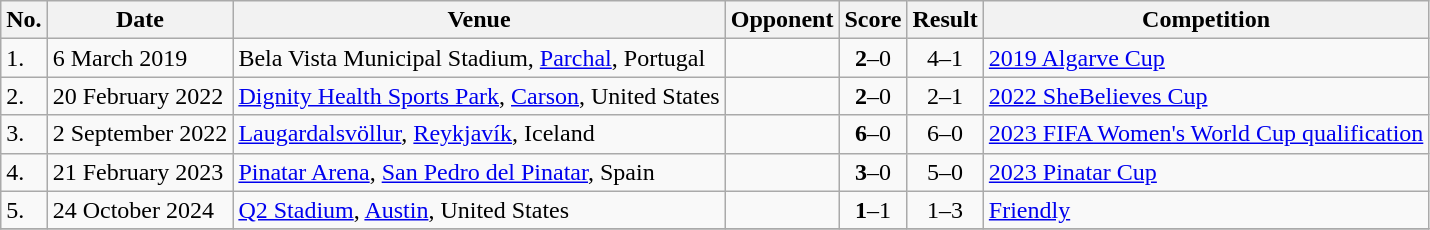<table class="wikitable">
<tr>
<th>No.</th>
<th>Date</th>
<th>Venue</th>
<th>Opponent</th>
<th>Score</th>
<th>Result</th>
<th>Competition</th>
</tr>
<tr>
<td>1.</td>
<td>6 March 2019</td>
<td>Bela Vista Municipal Stadium, <a href='#'>Parchal</a>, Portugal</td>
<td></td>
<td align=center><strong>2</strong>–0</td>
<td align=center>4–1</td>
<td><a href='#'>2019 Algarve Cup</a></td>
</tr>
<tr>
<td>2.</td>
<td>20 February 2022</td>
<td><a href='#'>Dignity Health Sports Park</a>, <a href='#'>Carson</a>, United States</td>
<td></td>
<td align=center><strong>2</strong>–0</td>
<td align=center>2–1</td>
<td><a href='#'>2022 SheBelieves Cup</a></td>
</tr>
<tr>
<td>3.</td>
<td>2 September 2022</td>
<td><a href='#'>Laugardalsvöllur</a>, <a href='#'>Reykjavík</a>, Iceland</td>
<td></td>
<td align=center><strong>6</strong>–0</td>
<td align=center>6–0</td>
<td><a href='#'>2023 FIFA Women's World Cup qualification</a></td>
</tr>
<tr>
<td>4.</td>
<td>21 February 2023</td>
<td><a href='#'>Pinatar Arena</a>, <a href='#'>San Pedro del Pinatar</a>, Spain</td>
<td></td>
<td align=center><strong>3</strong>–0</td>
<td align=center>5–0</td>
<td><a href='#'>2023 Pinatar Cup</a></td>
</tr>
<tr>
<td>5.</td>
<td>24 October 2024</td>
<td><a href='#'>Q2 Stadium</a>, <a href='#'>Austin</a>, United States</td>
<td></td>
<td align=center><strong>1</strong>–1</td>
<td align=center>1–3</td>
<td><a href='#'>Friendly</a></td>
</tr>
<tr>
</tr>
</table>
